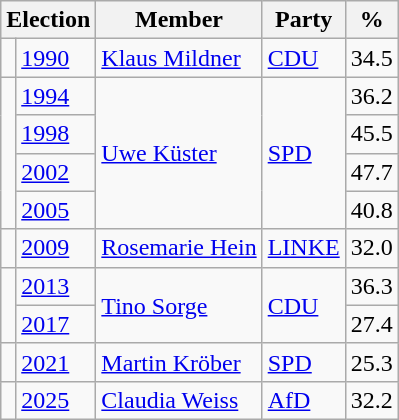<table class=wikitable>
<tr>
<th colspan=2>Election</th>
<th>Member</th>
<th>Party</th>
<th>%</th>
</tr>
<tr>
<td bgcolor=></td>
<td><a href='#'>1990</a></td>
<td><a href='#'>Klaus Mildner</a></td>
<td><a href='#'>CDU</a></td>
<td align=right>34.5</td>
</tr>
<tr>
<td rowspan=4 bgcolor=></td>
<td><a href='#'>1994</a></td>
<td rowspan=4><a href='#'>Uwe Küster</a></td>
<td rowspan=4><a href='#'>SPD</a></td>
<td align=right>36.2</td>
</tr>
<tr>
<td><a href='#'>1998</a></td>
<td align=right>45.5</td>
</tr>
<tr>
<td><a href='#'>2002</a></td>
<td align=right>47.7</td>
</tr>
<tr>
<td><a href='#'>2005</a></td>
<td align=right>40.8</td>
</tr>
<tr>
<td bgcolor=></td>
<td><a href='#'>2009</a></td>
<td><a href='#'>Rosemarie Hein</a></td>
<td><a href='#'>LINKE</a></td>
<td align=right>32.0</td>
</tr>
<tr>
<td rowspan=2 bgcolor=></td>
<td><a href='#'>2013</a></td>
<td rowspan=2><a href='#'>Tino Sorge</a></td>
<td rowspan=2><a href='#'>CDU</a></td>
<td align=right>36.3</td>
</tr>
<tr>
<td><a href='#'>2017</a></td>
<td align=right>27.4</td>
</tr>
<tr>
<td bgcolor=></td>
<td><a href='#'>2021</a></td>
<td><a href='#'>Martin Kröber</a></td>
<td><a href='#'>SPD</a></td>
<td align=right>25.3</td>
</tr>
<tr>
<td bgcolor=></td>
<td><a href='#'>2025</a></td>
<td><a href='#'>Claudia Weiss</a></td>
<td><a href='#'>AfD</a></td>
<td align=right>32.2</td>
</tr>
</table>
